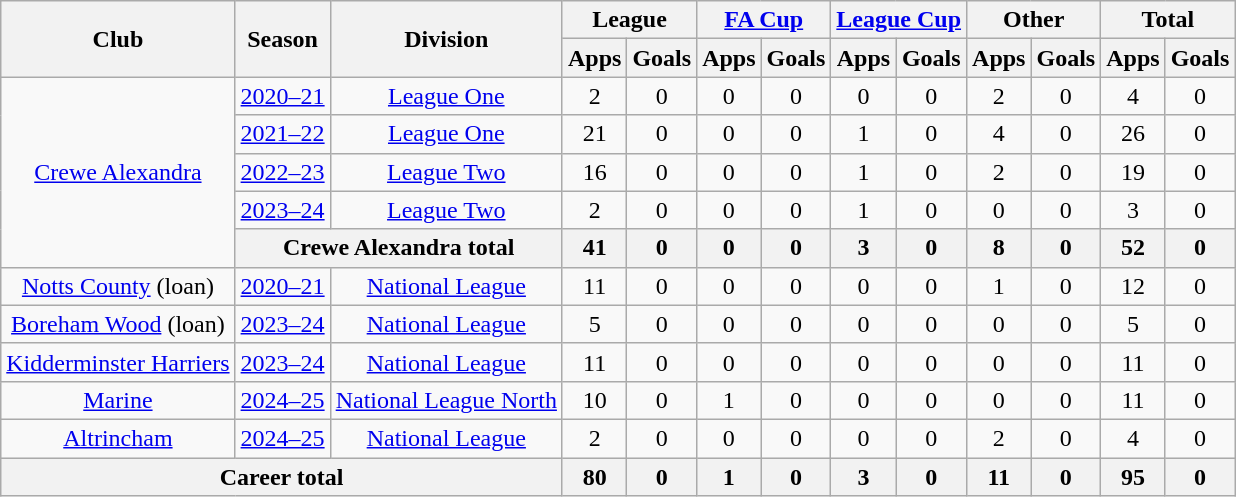<table class="wikitable" style="text-align:center;">
<tr>
<th rowspan="2">Club</th>
<th rowspan="2">Season</th>
<th rowspan="2">Division</th>
<th colspan="2">League</th>
<th colspan="2"><a href='#'>FA Cup</a></th>
<th colspan="2"><a href='#'>League Cup</a></th>
<th colspan="2">Other</th>
<th colspan="2">Total</th>
</tr>
<tr>
<th>Apps</th>
<th>Goals</th>
<th>Apps</th>
<th>Goals</th>
<th>Apps</th>
<th>Goals</th>
<th>Apps</th>
<th>Goals</th>
<th>Apps</th>
<th>Goals</th>
</tr>
<tr>
<td rowspan="5"><a href='#'>Crewe Alexandra</a></td>
<td><a href='#'>2020–21</a></td>
<td><a href='#'>League One</a></td>
<td>2</td>
<td>0</td>
<td>0</td>
<td>0</td>
<td>0</td>
<td>0</td>
<td>2</td>
<td>0</td>
<td>4</td>
<td>0</td>
</tr>
<tr>
<td><a href='#'>2021–22</a></td>
<td><a href='#'>League One</a></td>
<td>21</td>
<td>0</td>
<td>0</td>
<td>0</td>
<td>1</td>
<td>0</td>
<td>4</td>
<td>0</td>
<td>26</td>
<td>0</td>
</tr>
<tr>
<td><a href='#'>2022–23</a></td>
<td><a href='#'>League Two</a></td>
<td>16</td>
<td>0</td>
<td>0</td>
<td>0</td>
<td>1</td>
<td>0</td>
<td>2</td>
<td>0</td>
<td>19</td>
<td>0</td>
</tr>
<tr>
<td><a href='#'>2023–24</a></td>
<td><a href='#'>League Two</a></td>
<td>2</td>
<td>0</td>
<td>0</td>
<td>0</td>
<td>1</td>
<td>0</td>
<td>0</td>
<td>0</td>
<td>3</td>
<td>0</td>
</tr>
<tr>
<th colspan="2">Crewe Alexandra total</th>
<th>41</th>
<th>0</th>
<th>0</th>
<th>0</th>
<th>3</th>
<th>0</th>
<th>8</th>
<th>0</th>
<th>52</th>
<th>0</th>
</tr>
<tr>
<td><a href='#'>Notts County</a> (loan)</td>
<td><a href='#'>2020–21</a></td>
<td><a href='#'>National League</a></td>
<td>11</td>
<td>0</td>
<td>0</td>
<td>0</td>
<td>0</td>
<td>0</td>
<td>1</td>
<td>0</td>
<td>12</td>
<td>0</td>
</tr>
<tr>
<td><a href='#'>Boreham Wood</a> (loan)</td>
<td><a href='#'>2023–24</a></td>
<td><a href='#'>National League</a></td>
<td>5</td>
<td>0</td>
<td>0</td>
<td>0</td>
<td>0</td>
<td>0</td>
<td>0</td>
<td>0</td>
<td>5</td>
<td>0</td>
</tr>
<tr>
<td><a href='#'>Kidderminster Harriers</a></td>
<td><a href='#'>2023–24</a></td>
<td><a href='#'>National League</a></td>
<td>11</td>
<td>0</td>
<td>0</td>
<td>0</td>
<td>0</td>
<td>0</td>
<td>0</td>
<td>0</td>
<td>11</td>
<td>0</td>
</tr>
<tr>
<td><a href='#'>Marine</a></td>
<td><a href='#'>2024–25</a></td>
<td><a href='#'>National League North</a></td>
<td>10</td>
<td>0</td>
<td>1</td>
<td>0</td>
<td>0</td>
<td>0</td>
<td>0</td>
<td>0</td>
<td>11</td>
<td>0</td>
</tr>
<tr>
<td><a href='#'>Altrincham</a></td>
<td><a href='#'>2024–25</a></td>
<td><a href='#'>National League</a></td>
<td>2</td>
<td>0</td>
<td>0</td>
<td>0</td>
<td>0</td>
<td>0</td>
<td>2</td>
<td>0</td>
<td>4</td>
<td>0</td>
</tr>
<tr>
<th colspan="3">Career total</th>
<th>80</th>
<th>0</th>
<th>1</th>
<th>0</th>
<th>3</th>
<th>0</th>
<th>11</th>
<th>0</th>
<th>95</th>
<th>0</th>
</tr>
</table>
